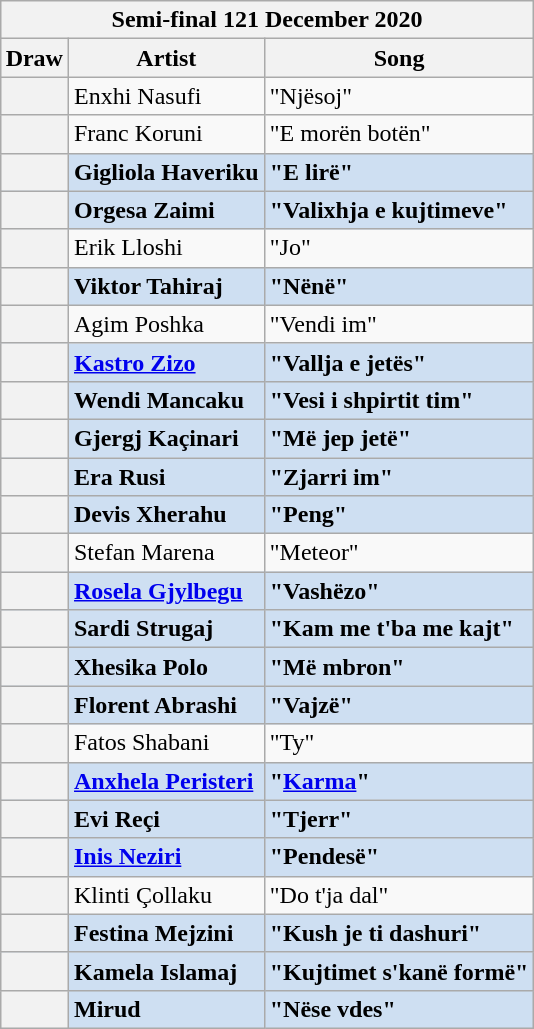<table class="sortable wikitable plainrowheaders" style="margin: 1em auto 1em auto;">
<tr>
<th colspan=14>Semi-final 121 December 2020</th>
</tr>
<tr>
<th>Draw</th>
<th>Artist</th>
<th>Song</th>
</tr>
<tr>
<th scope="row"></th>
<td>Enxhi Nasufi</td>
<td>"Njësoj"</td>
</tr>
<tr>
<th scope="row"></th>
<td>Franc Koruni</td>
<td>"E morën botën"</td>
</tr>
<tr style="font-weight:bold; background:#CEDFF2;">
<th scope="row"></th>
<td>Gigliola Haveriku</td>
<td>"E lirë"</td>
</tr>
<tr style="font-weight:bold; background:#CEDFF2;">
<th scope="row"></th>
<td>Orgesa Zaimi</td>
<td>"Valixhja e kujtimeve"</td>
</tr>
<tr>
<th scope="row"></th>
<td>Erik Lloshi</td>
<td>"Jo"</td>
</tr>
<tr style="font-weight:bold; background:#CEDFF2;">
<th scope="row"></th>
<td>Viktor Tahiraj</td>
<td>"Nënë"</td>
</tr>
<tr>
<th scope="row"></th>
<td>Agim Poshka</td>
<td>"Vendi im"</td>
</tr>
<tr style="font-weight:bold; background:#CEDFF2;">
<th scope="row"></th>
<td><a href='#'>Kastro Zizo</a></td>
<td>"Vallja e jetës"</td>
</tr>
<tr style="font-weight:bold; background:#CEDFF2;"|-style="font-weight:bold; background:#CEDFF2;">
<th scope="row"></th>
<td>Wendi Mancaku</td>
<td>"Vesi i shpirtit tim"</td>
</tr>
<tr style="font-weight:bold; background:#CEDFF2;">
<th scope="row"></th>
<td>Gjergj Kaçinari</td>
<td>"Më jep jetë"</td>
</tr>
<tr style="font-weight:bold; background:#CEDFF2;">
<th scope="row"></th>
<td>Era Rusi</td>
<td>"Zjarri im"</td>
</tr>
<tr style="font-weight:bold; background:#CEDFF2;">
<th scope="row"></th>
<td>Devis Xherahu</td>
<td>"Peng"</td>
</tr>
<tr>
<th scope="row"></th>
<td>Stefan Marena</td>
<td>"Meteor"</td>
</tr>
<tr style="font-weight:bold; background:#CEDFF2;">
<th scope="row"></th>
<td><a href='#'>Rosela Gjylbegu</a></td>
<td>"Vashëzo"</td>
</tr>
<tr style="font-weight:bold; background:#CEDFF2;">
<th scope="row"></th>
<td>Sardi Strugaj</td>
<td>"Kam me t'ba me kajt"</td>
</tr>
<tr style="font-weight:bold; background:#CEDFF2;">
<th scope="row"></th>
<td>Xhesika Polo</td>
<td>"Më mbron"</td>
</tr>
<tr style="font-weight:bold; background:#CEDFF2;">
<th scope="row"></th>
<td>Florent Abrashi</td>
<td>"Vajzë"</td>
</tr>
<tr>
<th scope="row"></th>
<td>Fatos Shabani</td>
<td>"Ty"</td>
</tr>
<tr style="font-weight:bold; background:#CEDFF2;">
<th scope="row"></th>
<td><a href='#'>Anxhela Peristeri</a></td>
<td>"<a href='#'>Karma</a>"</td>
</tr>
<tr style="font-weight:bold; background:#CEDFF2;">
<th scope="row"></th>
<td>Evi Reçi</td>
<td>"Tjerr"</td>
</tr>
<tr style="font-weight:bold; background:#CEDFF2;">
<th scope="row"></th>
<td><a href='#'>Inis Neziri</a></td>
<td>"Pendesë"</td>
</tr>
<tr>
<th scope="row"></th>
<td>Klinti Çollaku</td>
<td>"Do t'ja dal"</td>
</tr>
<tr style="font-weight:bold; background:#CEDFF2;">
<th scope="row"></th>
<td>Festina Mejzini</td>
<td>"Kush je ti dashuri"</td>
</tr>
<tr style="font-weight:bold; background:#CEDFF2;">
<th scope="row"></th>
<td>Kamela Islamaj</td>
<td>"Kujtimet s'kanë formë"</td>
</tr>
<tr style="font-weight:bold; background:#CEDFF2;">
<th scope="row"></th>
<td>Mirud</td>
<td>"Nëse vdes"</td>
</tr>
</table>
